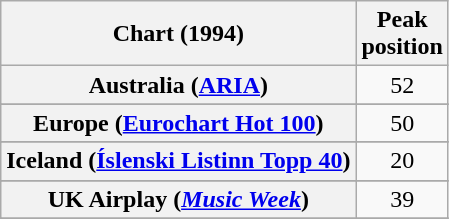<table class="wikitable sortable plainrowheaders" style="text-align:center">
<tr>
<th>Chart (1994)</th>
<th>Peak<br>position</th>
</tr>
<tr>
<th scope="row">Australia (<a href='#'>ARIA</a>)</th>
<td>52</td>
</tr>
<tr>
</tr>
<tr>
<th scope="row">Europe (<a href='#'>Eurochart Hot 100</a>)</th>
<td>50</td>
</tr>
<tr>
</tr>
<tr>
<th scope="row">Iceland (<a href='#'>Íslenski Listinn Topp 40</a>)</th>
<td>20</td>
</tr>
<tr>
</tr>
<tr>
</tr>
<tr>
</tr>
<tr>
<th scope="row">UK Airplay (<em><a href='#'>Music Week</a></em>)</th>
<td>39</td>
</tr>
<tr>
</tr>
<tr>
</tr>
</table>
